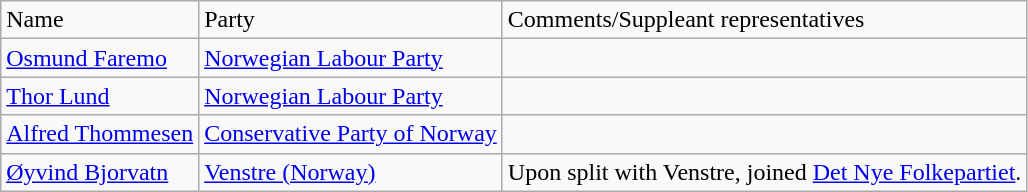<table class="wikitable">
<tr>
<td>Name</td>
<td>Party</td>
<td>Comments/Suppleant representatives</td>
</tr>
<tr>
<td><a href='#'>Osmund Faremo</a></td>
<td><a href='#'>Norwegian Labour Party</a></td>
<td></td>
</tr>
<tr>
<td><a href='#'>Thor Lund</a></td>
<td><a href='#'>Norwegian Labour Party</a></td>
<td></td>
</tr>
<tr>
<td><a href='#'>Alfred Thommesen</a></td>
<td><a href='#'>Conservative Party of Norway</a></td>
<td></td>
</tr>
<tr>
<td><a href='#'>Øyvind Bjorvatn</a></td>
<td><a href='#'>Venstre (Norway)</a></td>
<td>Upon split with Venstre, joined <a href='#'>Det Nye Folkepartiet</a>.</td>
</tr>
</table>
